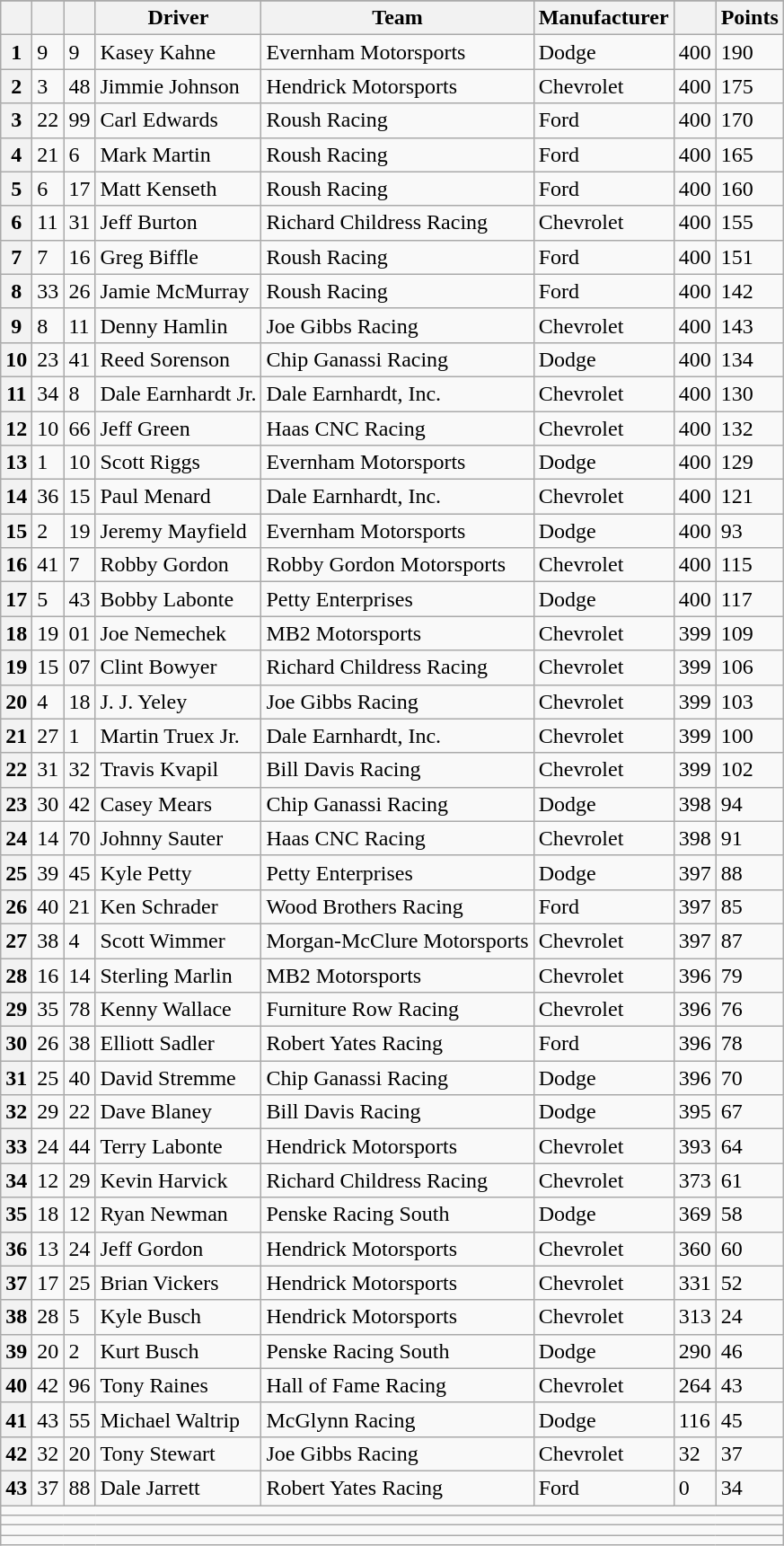<table class="sortable wikitable" border="1">
<tr>
</tr>
<tr>
<th scope="col"></th>
<th scope="col"></th>
<th scope="col"></th>
<th scope="col">Driver</th>
<th scope="col">Team</th>
<th scope="col">Manufacturer</th>
<th scope="col"></th>
<th scope="col">Points</th>
</tr>
<tr>
<th scope="row">1</th>
<td>9</td>
<td>9</td>
<td>Kasey Kahne</td>
<td>Evernham Motorsports</td>
<td>Dodge</td>
<td>400</td>
<td>190</td>
</tr>
<tr>
<th scope="row">2</th>
<td>3</td>
<td>48</td>
<td>Jimmie Johnson</td>
<td>Hendrick Motorsports</td>
<td>Chevrolet</td>
<td>400</td>
<td>175</td>
</tr>
<tr>
<th scope="row">3</th>
<td>22</td>
<td>99</td>
<td>Carl Edwards</td>
<td>Roush Racing</td>
<td>Ford</td>
<td>400</td>
<td>170</td>
</tr>
<tr>
<th scope="row">4</th>
<td>21</td>
<td>6</td>
<td>Mark Martin</td>
<td>Roush Racing</td>
<td>Ford</td>
<td>400</td>
<td>165</td>
</tr>
<tr>
<th scope="row">5</th>
<td>6</td>
<td>17</td>
<td>Matt Kenseth</td>
<td>Roush Racing</td>
<td>Ford</td>
<td>400</td>
<td>160</td>
</tr>
<tr>
<th scope="row">6</th>
<td>11</td>
<td>31</td>
<td>Jeff Burton</td>
<td>Richard Childress Racing</td>
<td>Chevrolet</td>
<td>400</td>
<td>155</td>
</tr>
<tr>
<th scope="row">7</th>
<td>7</td>
<td>16</td>
<td>Greg Biffle</td>
<td>Roush Racing</td>
<td>Ford</td>
<td>400</td>
<td>151</td>
</tr>
<tr>
<th scope="row">8</th>
<td>33</td>
<td>26</td>
<td>Jamie McMurray</td>
<td>Roush Racing</td>
<td>Ford</td>
<td>400</td>
<td>142</td>
</tr>
<tr>
<th scope="row">9</th>
<td>8</td>
<td>11</td>
<td>Denny Hamlin</td>
<td>Joe Gibbs Racing</td>
<td>Chevrolet</td>
<td>400</td>
<td>143</td>
</tr>
<tr>
<th scope="row">10</th>
<td>23</td>
<td>41</td>
<td>Reed Sorenson</td>
<td>Chip Ganassi Racing</td>
<td>Dodge</td>
<td>400</td>
<td>134</td>
</tr>
<tr>
<th scope="row">11</th>
<td>34</td>
<td>8</td>
<td>Dale Earnhardt Jr.</td>
<td>Dale Earnhardt, Inc.</td>
<td>Chevrolet</td>
<td>400</td>
<td>130</td>
</tr>
<tr>
<th scope="row">12</th>
<td>10</td>
<td>66</td>
<td>Jeff Green</td>
<td>Haas CNC Racing</td>
<td>Chevrolet</td>
<td>400</td>
<td>132</td>
</tr>
<tr>
<th scope="row">13</th>
<td>1</td>
<td>10</td>
<td>Scott Riggs</td>
<td>Evernham Motorsports</td>
<td>Dodge</td>
<td>400</td>
<td>129</td>
</tr>
<tr>
<th scope="row">14</th>
<td>36</td>
<td>15</td>
<td>Paul Menard</td>
<td>Dale Earnhardt, Inc.</td>
<td>Chevrolet</td>
<td>400</td>
<td>121</td>
</tr>
<tr>
<th scope="row">15</th>
<td>2</td>
<td>19</td>
<td>Jeremy Mayfield</td>
<td>Evernham Motorsports</td>
<td>Dodge</td>
<td>400</td>
<td>93</td>
</tr>
<tr>
<th scope="row">16</th>
<td>41</td>
<td>7</td>
<td>Robby Gordon</td>
<td>Robby Gordon Motorsports</td>
<td>Chevrolet</td>
<td>400</td>
<td>115</td>
</tr>
<tr>
<th scope="row">17</th>
<td>5</td>
<td>43</td>
<td>Bobby Labonte</td>
<td>Petty Enterprises</td>
<td>Dodge</td>
<td>400</td>
<td>117</td>
</tr>
<tr>
<th scope="row">18</th>
<td>19</td>
<td>01</td>
<td>Joe Nemechek</td>
<td>MB2 Motorsports</td>
<td>Chevrolet</td>
<td>399</td>
<td>109</td>
</tr>
<tr>
<th scope="row">19</th>
<td>15</td>
<td>07</td>
<td>Clint Bowyer</td>
<td>Richard Childress Racing</td>
<td>Chevrolet</td>
<td>399</td>
<td>106</td>
</tr>
<tr>
<th scope="row">20</th>
<td>4</td>
<td>18</td>
<td>J. J. Yeley</td>
<td>Joe Gibbs Racing</td>
<td>Chevrolet</td>
<td>399</td>
<td>103</td>
</tr>
<tr>
<th scope="row">21</th>
<td>27</td>
<td>1</td>
<td>Martin Truex Jr.</td>
<td>Dale Earnhardt, Inc.</td>
<td>Chevrolet</td>
<td>399</td>
<td>100</td>
</tr>
<tr>
<th scope="row">22</th>
<td>31</td>
<td>32</td>
<td>Travis Kvapil</td>
<td>Bill Davis Racing</td>
<td>Chevrolet</td>
<td>399</td>
<td>102</td>
</tr>
<tr>
<th scope="row">23</th>
<td>30</td>
<td>42</td>
<td>Casey Mears</td>
<td>Chip Ganassi Racing</td>
<td>Dodge</td>
<td>398</td>
<td>94</td>
</tr>
<tr>
<th scope="row">24</th>
<td>14</td>
<td>70</td>
<td>Johnny Sauter</td>
<td>Haas CNC Racing</td>
<td>Chevrolet</td>
<td>398</td>
<td>91</td>
</tr>
<tr>
<th scope="row">25</th>
<td>39</td>
<td>45</td>
<td>Kyle Petty</td>
<td>Petty Enterprises</td>
<td>Dodge</td>
<td>397</td>
<td>88</td>
</tr>
<tr>
<th scope="row">26</th>
<td>40</td>
<td>21</td>
<td>Ken Schrader</td>
<td>Wood Brothers Racing</td>
<td>Ford</td>
<td>397</td>
<td>85</td>
</tr>
<tr>
<th scope="row">27</th>
<td>38</td>
<td>4</td>
<td>Scott Wimmer</td>
<td>Morgan-McClure Motorsports</td>
<td>Chevrolet</td>
<td>397</td>
<td>87</td>
</tr>
<tr>
<th scope="row">28</th>
<td>16</td>
<td>14</td>
<td>Sterling Marlin</td>
<td>MB2 Motorsports</td>
<td>Chevrolet</td>
<td>396</td>
<td>79</td>
</tr>
<tr>
<th scope="row">29</th>
<td>35</td>
<td>78</td>
<td>Kenny Wallace</td>
<td>Furniture Row Racing</td>
<td>Chevrolet</td>
<td>396</td>
<td>76</td>
</tr>
<tr>
<th scope="row">30</th>
<td>26</td>
<td>38</td>
<td>Elliott Sadler</td>
<td>Robert Yates Racing</td>
<td>Ford</td>
<td>396</td>
<td>78</td>
</tr>
<tr>
<th scope="row">31</th>
<td>25</td>
<td>40</td>
<td>David Stremme</td>
<td>Chip Ganassi Racing</td>
<td>Dodge</td>
<td>396</td>
<td>70</td>
</tr>
<tr>
<th scope="row">32</th>
<td>29</td>
<td>22</td>
<td>Dave Blaney</td>
<td>Bill Davis Racing</td>
<td>Dodge</td>
<td>395</td>
<td>67</td>
</tr>
<tr>
<th scope="row">33</th>
<td>24</td>
<td>44</td>
<td>Terry Labonte</td>
<td>Hendrick Motorsports</td>
<td>Chevrolet</td>
<td>393</td>
<td>64</td>
</tr>
<tr>
<th scope="row">34</th>
<td>12</td>
<td>29</td>
<td>Kevin Harvick</td>
<td>Richard Childress Racing</td>
<td>Chevrolet</td>
<td>373</td>
<td>61</td>
</tr>
<tr>
<th scope="row">35</th>
<td>18</td>
<td>12</td>
<td>Ryan Newman</td>
<td>Penske Racing South</td>
<td>Dodge</td>
<td>369</td>
<td>58</td>
</tr>
<tr>
<th scope="row">36</th>
<td>13</td>
<td>24</td>
<td>Jeff Gordon</td>
<td>Hendrick Motorsports</td>
<td>Chevrolet</td>
<td>360</td>
<td>60</td>
</tr>
<tr>
<th scope="row">37</th>
<td>17</td>
<td>25</td>
<td>Brian Vickers</td>
<td>Hendrick Motorsports</td>
<td>Chevrolet</td>
<td>331</td>
<td>52</td>
</tr>
<tr>
<th scope="row">38</th>
<td>28</td>
<td>5</td>
<td>Kyle Busch</td>
<td>Hendrick Motorsports</td>
<td>Chevrolet</td>
<td>313</td>
<td>24</td>
</tr>
<tr>
<th scope="row">39</th>
<td>20</td>
<td>2</td>
<td>Kurt Busch</td>
<td>Penske Racing South</td>
<td>Dodge</td>
<td>290</td>
<td>46</td>
</tr>
<tr>
<th scope="row">40</th>
<td>42</td>
<td>96</td>
<td>Tony Raines</td>
<td>Hall of Fame Racing</td>
<td>Chevrolet</td>
<td>264</td>
<td>43</td>
</tr>
<tr>
<th scope="row">41</th>
<td>43</td>
<td>55</td>
<td>Michael Waltrip</td>
<td>McGlynn Racing</td>
<td>Dodge</td>
<td>116</td>
<td>45</td>
</tr>
<tr>
<th scope="row">42</th>
<td>32</td>
<td>20</td>
<td>Tony Stewart</td>
<td>Joe Gibbs Racing</td>
<td>Chevrolet</td>
<td>32</td>
<td>37</td>
</tr>
<tr>
<th scope="row">43</th>
<td>37</td>
<td>88</td>
<td>Dale Jarrett</td>
<td>Robert Yates Racing</td>
<td>Ford</td>
<td>0</td>
<td>34</td>
</tr>
<tr class="sortbottom">
<td colspan="9"></td>
</tr>
<tr class="sortbottom">
<td colspan="9"></td>
</tr>
<tr class="sortbottom">
<td colspan="9"></td>
</tr>
<tr class="sortbottom">
<td colspan="9"></td>
</tr>
</table>
